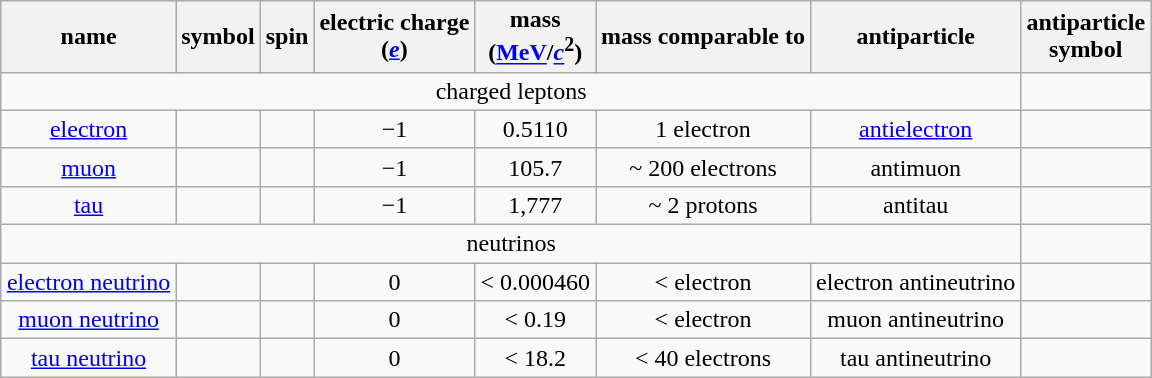<table class="wikitable" style="margin:0 auto; text-align:center;">
<tr>
<th>name</th>
<th>symbol</th>
<th>spin</th>
<th>electric charge<br>(<em><a href='#'>e</a></em>)</th>
<th>mass<br>(<a href='#'>MeV</a>/<em><a href='#'>c</a></em><sup>2</sup>)</th>
<th>mass comparable to</th>
<th>antiparticle</th>
<th>antiparticle<br>symbol</th>
</tr>
<tr>
<td colspan="7">charged leptons</td>
</tr>
<tr>
<td><a href='#'>electron</a></td>
<td></td>
<td></td>
<td>−1</td>
<td>0.5110</td>
<td>1 electron</td>
<td><a href='#'>antielectron</a></td>
<td></td>
</tr>
<tr>
<td><a href='#'>muon</a></td>
<td></td>
<td></td>
<td>−1</td>
<td>105.7</td>
<td>~ 200 electrons</td>
<td>antimuon</td>
<td></td>
</tr>
<tr>
<td><a href='#'>tau</a></td>
<td></td>
<td></td>
<td>−1</td>
<td>1,777</td>
<td>~ 2 protons</td>
<td>antitau</td>
<td></td>
</tr>
<tr>
<td colspan="7">neutrinos</td>
</tr>
<tr>
<td><a href='#'>electron neutrino</a></td>
<td></td>
<td></td>
<td>0</td>
<td>< 0.000460</td>
<td><  electron</td>
<td>electron antineutrino</td>
<td></td>
</tr>
<tr>
<td><a href='#'>muon neutrino</a></td>
<td></td>
<td></td>
<td>0</td>
<td>< 0.19</td>
<td><  electron</td>
<td>muon antineutrino</td>
<td></td>
</tr>
<tr>
<td><a href='#'>tau neutrino</a></td>
<td></td>
<td></td>
<td>0</td>
<td>< 18.2</td>
<td>< 40 electrons</td>
<td>tau antineutrino</td>
<td></td>
</tr>
</table>
